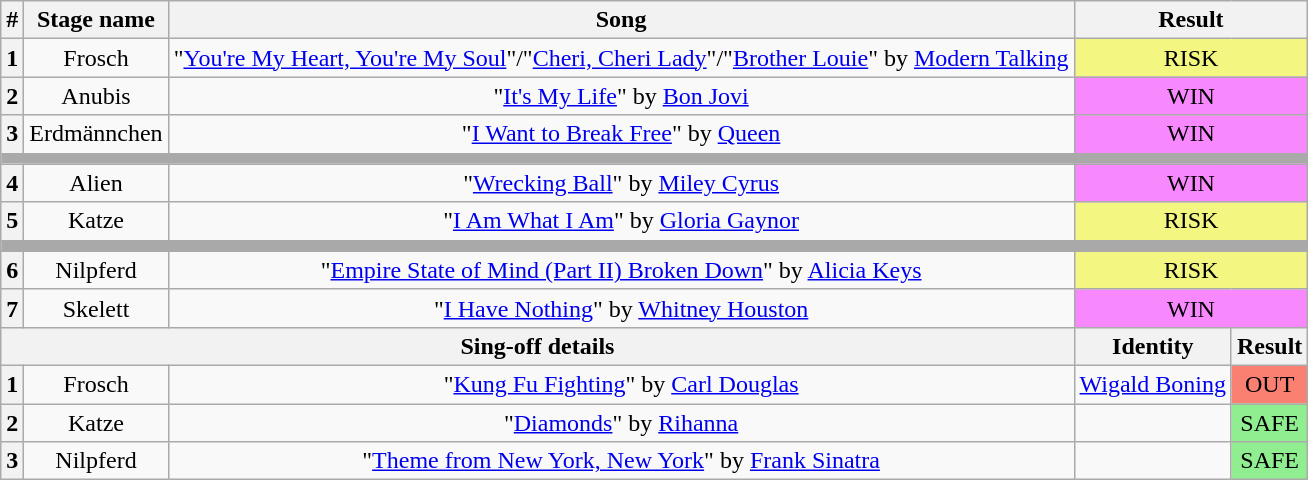<table class="wikitable plainrowheaders" style="text-align: center;">
<tr>
<th>#</th>
<th>Stage name</th>
<th>Song</th>
<th colspan=2>Result</th>
</tr>
<tr>
<th>1</th>
<td>Frosch</td>
<td>"<a href='#'>You're My Heart, You're My Soul</a>"/"<a href='#'>Cheri, Cheri Lady</a>"/"<a href='#'>Brother Louie</a>" by <a href='#'>Modern Talking</a></td>
<td colspan=2 bgcolor="#F3F781">RISK</td>
</tr>
<tr>
<th>2</th>
<td>Anubis</td>
<td>"<a href='#'>It's My Life</a>" by <a href='#'>Bon Jovi</a></td>
<td colspan=2 bgcolor=#F888FD>WIN</td>
</tr>
<tr>
<th>3</th>
<td>Erdmännchen</td>
<td>"<a href='#'>I Want to Break Free</a>" by <a href='#'>Queen</a></td>
<td colspan=2 bgcolor=#F888FD>WIN</td>
</tr>
<tr>
<td colspan="5" style="background:darkgray"></td>
</tr>
<tr>
<th>4</th>
<td>Alien</td>
<td>"<a href='#'>Wrecking Ball</a>" by <a href='#'>Miley Cyrus</a></td>
<td colspan=2 bgcolor=#F888FD>WIN</td>
</tr>
<tr>
<th>5</th>
<td>Katze</td>
<td>"<a href='#'>I Am What I Am</a>" by <a href='#'>Gloria Gaynor</a></td>
<td colspan=2 bgcolor="#F3F781">RISK</td>
</tr>
<tr>
<td colspan="5" style="background:darkgray"></td>
</tr>
<tr>
<th>6</th>
<td>Nilpferd</td>
<td>"<a href='#'>Empire State of Mind (Part II) Broken Down</a>" by <a href='#'>Alicia Keys</a></td>
<td colspan=2 bgcolor="#F3F781">RISK</td>
</tr>
<tr>
<th>7</th>
<td>Skelett</td>
<td>"<a href='#'>I Have Nothing</a>" by <a href='#'>Whitney Houston</a></td>
<td colspan=2 bgcolor=#F888FD>WIN</td>
</tr>
<tr>
<th colspan="3">Sing-off details</th>
<th>Identity</th>
<th>Result</th>
</tr>
<tr>
<th>1</th>
<td>Frosch</td>
<td>"<a href='#'>Kung Fu Fighting</a>" by <a href='#'>Carl Douglas</a></td>
<td><a href='#'>Wigald Boning</a></td>
<td bgcolor=salmon>OUT</td>
</tr>
<tr>
<th>2</th>
<td>Katze</td>
<td>"<a href='#'>Diamonds</a>" by <a href='#'>Rihanna</a></td>
<td></td>
<td bgcolor=lightgreen>SAFE</td>
</tr>
<tr>
<th>3</th>
<td>Nilpferd</td>
<td>"<a href='#'>Theme from New York, New York</a>" by <a href='#'>Frank Sinatra</a></td>
<td></td>
<td bgcolor=lightgreen>SAFE</td>
</tr>
</table>
